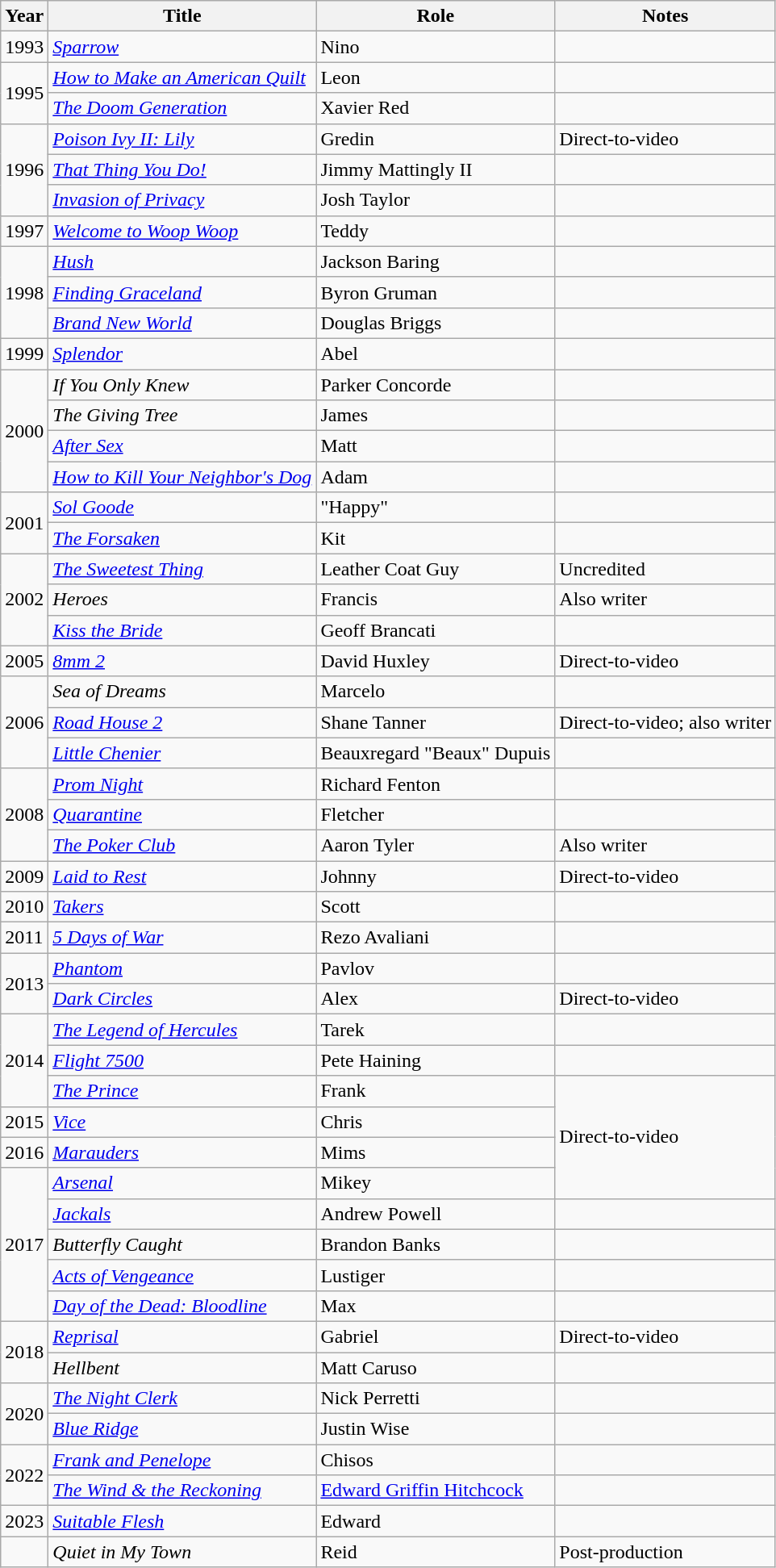<table class="wikitable sortable">
<tr>
<th>Year</th>
<th>Title</th>
<th>Role</th>
<th class="unsortable">Notes</th>
</tr>
<tr>
<td>1993</td>
<td><em><a href='#'>Sparrow</a></em></td>
<td>Nino</td>
<td></td>
</tr>
<tr>
<td rowspan="2">1995</td>
<td><em><a href='#'>How to Make an American Quilt</a></em></td>
<td>Leon</td>
<td></td>
</tr>
<tr>
<td><em><a href='#'>The Doom Generation</a></em></td>
<td>Xavier Red</td>
<td></td>
</tr>
<tr>
<td rowspan="3">1996</td>
<td><em><a href='#'>Poison Ivy II: Lily</a></em></td>
<td>Gredin</td>
<td>Direct-to-video</td>
</tr>
<tr>
<td><em><a href='#'>That Thing You Do!</a></em></td>
<td>Jimmy Mattingly II</td>
<td></td>
</tr>
<tr>
<td><em><a href='#'>Invasion of Privacy</a></em></td>
<td>Josh Taylor</td>
<td></td>
</tr>
<tr>
<td>1997</td>
<td><em><a href='#'>Welcome to Woop Woop</a></em></td>
<td>Teddy</td>
<td></td>
</tr>
<tr>
<td rowspan="3">1998</td>
<td><em><a href='#'>Hush</a></em></td>
<td>Jackson Baring</td>
<td></td>
</tr>
<tr>
<td><em><a href='#'>Finding Graceland</a></em></td>
<td>Byron Gruman</td>
<td></td>
</tr>
<tr>
<td><em><a href='#'>Brand New World</a></em></td>
<td>Douglas Briggs</td>
<td></td>
</tr>
<tr>
<td>1999</td>
<td><em><a href='#'>Splendor</a></em></td>
<td>Abel</td>
<td></td>
</tr>
<tr>
<td rowspan="4">2000</td>
<td><em>If You Only Knew</em></td>
<td>Parker Concorde</td>
<td></td>
</tr>
<tr>
<td><em>The Giving Tree</em></td>
<td>James</td>
<td></td>
</tr>
<tr>
<td><em><a href='#'>After Sex</a></em></td>
<td>Matt</td>
<td></td>
</tr>
<tr>
<td><em><a href='#'>How to Kill Your Neighbor's Dog</a></em></td>
<td>Adam</td>
<td></td>
</tr>
<tr>
<td rowspan="2">2001</td>
<td><em><a href='#'>Sol Goode</a></em></td>
<td>"Happy"</td>
<td></td>
</tr>
<tr>
<td><em><a href='#'>The Forsaken</a></em></td>
<td>Kit</td>
<td></td>
</tr>
<tr>
<td rowspan="3">2002</td>
<td><em><a href='#'>The Sweetest Thing</a></em></td>
<td>Leather Coat Guy</td>
<td>Uncredited</td>
</tr>
<tr>
<td><em>Heroes</em></td>
<td>Francis</td>
<td>Also writer</td>
</tr>
<tr>
<td><em><a href='#'>Kiss the Bride</a></em></td>
<td>Geoff Brancati</td>
<td></td>
</tr>
<tr>
<td>2005</td>
<td><em><a href='#'>8mm 2</a></em></td>
<td>David Huxley</td>
<td>Direct-to-video</td>
</tr>
<tr>
<td rowspan="3">2006</td>
<td><em>Sea of Dreams</em></td>
<td>Marcelo</td>
<td></td>
</tr>
<tr>
<td><em><a href='#'>Road House 2</a></em></td>
<td>Shane Tanner</td>
<td>Direct-to-video; also writer</td>
</tr>
<tr>
<td><em><a href='#'>Little Chenier</a></em></td>
<td>Beauxregard "Beaux" Dupuis</td>
<td></td>
</tr>
<tr>
<td rowspan="3">2008</td>
<td><em><a href='#'>Prom Night</a></em></td>
<td>Richard Fenton</td>
<td></td>
</tr>
<tr>
<td><em><a href='#'>Quarantine</a></em></td>
<td>Fletcher</td>
<td></td>
</tr>
<tr>
<td><em><a href='#'>The Poker Club</a></em></td>
<td>Aaron Tyler</td>
<td>Also writer</td>
</tr>
<tr>
<td>2009</td>
<td><em><a href='#'>Laid to Rest</a></em></td>
<td>Johnny</td>
<td>Direct-to-video</td>
</tr>
<tr>
<td>2010</td>
<td><em><a href='#'>Takers</a></em></td>
<td>Scott</td>
<td></td>
</tr>
<tr>
<td>2011</td>
<td><em><a href='#'>5 Days of War</a></em></td>
<td>Rezo Avaliani</td>
<td></td>
</tr>
<tr>
<td rowspan="2">2013</td>
<td><em><a href='#'>Phantom</a></em></td>
<td>Pavlov</td>
<td></td>
</tr>
<tr>
<td><em><a href='#'>Dark Circles</a></em></td>
<td>Alex</td>
<td>Direct-to-video</td>
</tr>
<tr>
<td rowspan="3">2014</td>
<td><em><a href='#'>The Legend of Hercules</a></em></td>
<td>Tarek</td>
<td></td>
</tr>
<tr>
<td><em><a href='#'>Flight 7500</a></em></td>
<td>Pete Haining</td>
<td></td>
</tr>
<tr>
<td><em><a href='#'>The Prince</a></em></td>
<td>Frank</td>
<td rowspan=4>Direct-to-video</td>
</tr>
<tr>
<td>2015</td>
<td><em><a href='#'>Vice</a></em></td>
<td>Chris</td>
</tr>
<tr>
<td>2016</td>
<td><em><a href='#'>Marauders</a></em></td>
<td>Mims</td>
</tr>
<tr>
<td rowspan="5">2017</td>
<td><em><a href='#'>Arsenal</a></em></td>
<td>Mikey</td>
</tr>
<tr>
<td><em><a href='#'>Jackals</a></em></td>
<td>Andrew Powell</td>
<td></td>
</tr>
<tr>
<td><em>Butterfly Caught</em></td>
<td>Brandon Banks</td>
<td></td>
</tr>
<tr>
<td><em><a href='#'>Acts of Vengeance</a></em></td>
<td>Lustiger</td>
<td></td>
</tr>
<tr>
<td><em><a href='#'>Day of the Dead: Bloodline</a></em></td>
<td>Max</td>
<td></td>
</tr>
<tr>
<td rowspan="2">2018</td>
<td><em><a href='#'>Reprisal</a></em></td>
<td>Gabriel</td>
<td>Direct-to-video</td>
</tr>
<tr>
<td><em>Hellbent</em></td>
<td>Matt Caruso</td>
<td></td>
</tr>
<tr>
<td rowspan="2">2020</td>
<td><em><a href='#'>The Night Clerk</a></em></td>
<td>Nick Perretti</td>
<td></td>
</tr>
<tr>
<td><em><a href='#'>Blue Ridge</a></em></td>
<td>Justin Wise</td>
<td></td>
</tr>
<tr>
<td rowspan="2">2022</td>
<td><em><a href='#'>Frank and Penelope</a></em></td>
<td>Chisos</td>
<td></td>
</tr>
<tr>
<td><em><a href='#'>The Wind & the Reckoning</a></em></td>
<td><a href='#'>Edward Griffin Hitchcock</a></td>
<td></td>
</tr>
<tr>
<td>2023</td>
<td><em><a href='#'>Suitable Flesh</a></em></td>
<td>Edward</td>
<td></td>
</tr>
<tr>
<td></td>
<td><em>Quiet in My Town</em></td>
<td>Reid</td>
<td>Post-production</td>
</tr>
</table>
